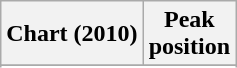<table class="wikitable sortable plainrowheaders">
<tr>
<th scope="col">Chart (2010)</th>
<th scope="col">Peak<br>position</th>
</tr>
<tr>
</tr>
<tr>
</tr>
<tr>
</tr>
</table>
